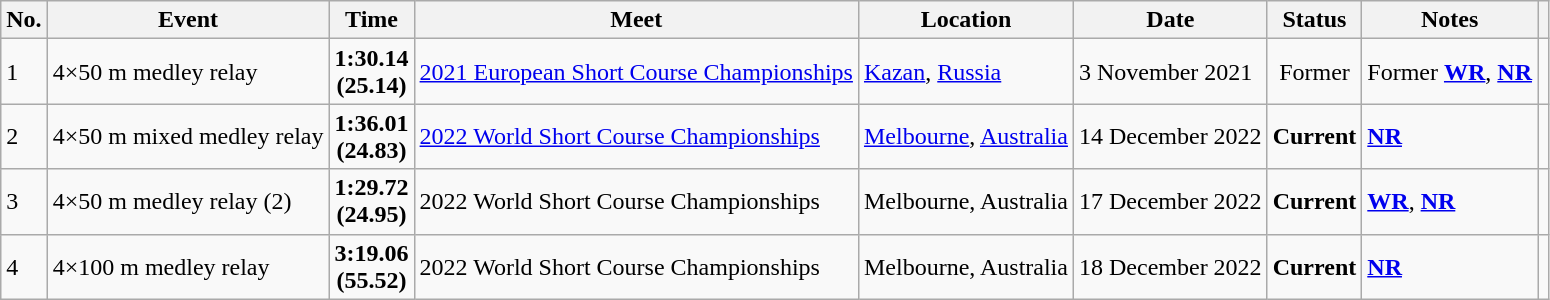<table class="wikitable sortable">
<tr>
<th>No.</th>
<th>Event</th>
<th>Time</th>
<th>Meet</th>
<th>Location</th>
<th>Date</th>
<th>Status</th>
<th>Notes</th>
<th></th>
</tr>
<tr>
<td>1</td>
<td>4×50 m medley relay</td>
<td style="text-align:center;"><strong>1:30.14</strong><br><strong>(25.14)</strong></td>
<td><a href='#'>2021 European Short Course Championships</a></td>
<td><a href='#'>Kazan</a>, <a href='#'>Russia</a></td>
<td>3 November 2021</td>
<td style="text-align:center;">Former</td>
<td>Former <strong><a href='#'>WR</a></strong>, <strong><a href='#'>NR</a></strong></td>
<td style="text-align:center;"></td>
</tr>
<tr>
<td>2</td>
<td>4×50 m mixed medley relay</td>
<td style="text-align:center;"><strong>1:36.01</strong><br><strong>(24.83)</strong></td>
<td><a href='#'>2022 World Short Course Championships</a></td>
<td><a href='#'>Melbourne</a>, <a href='#'>Australia</a></td>
<td>14 December 2022</td>
<td style="text-align:center;"><strong>Current</strong></td>
<td><strong><a href='#'>NR</a></strong></td>
<td style="text-align:center;"></td>
</tr>
<tr>
<td>3</td>
<td>4×50 m medley relay (2)</td>
<td style="text-align:center;"><strong>1:29.72</strong><br><strong>(24.95)</strong></td>
<td>2022 World Short Course Championships</td>
<td>Melbourne, Australia</td>
<td>17 December 2022</td>
<td style="text-align:center;"><strong>Current</strong></td>
<td><strong><a href='#'>WR</a></strong>, <strong><a href='#'>NR</a></strong></td>
<td style="text-align:center;"></td>
</tr>
<tr>
<td>4</td>
<td>4×100 m medley relay</td>
<td style="text-align:center;"><strong>3:19.06</strong><br><strong>(55.52)</strong></td>
<td>2022 World Short Course Championships</td>
<td>Melbourne, Australia</td>
<td>18 December 2022</td>
<td style="text-align:center;"><strong>Current</strong></td>
<td><strong><a href='#'>NR</a></strong></td>
<td style="text-align:center;"></td>
</tr>
</table>
